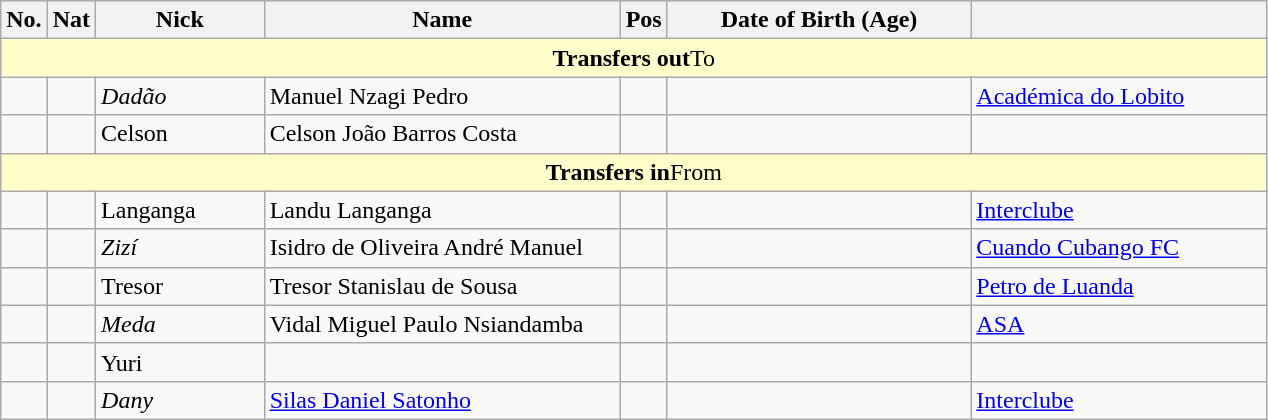<table class="wikitable ve-ce-branchNode ve-ce-tableNode">
<tr>
<th>No.</th>
<th>Nat</th>
<th width=105px>Nick</th>
<th width=230px>Name</th>
<th>Pos</th>
<th width=195px>Date of Birth (Age)</th>
<th width=190px></th>
</tr>
<tr bgcolor=#ffffcc>
<td align=center colspan=7><strong>Transfers out</strong>To</td>
</tr>
<tr>
<td></td>
<td></td>
<td><em>Dadão</em></td>
<td>Manuel Nzagi Pedro</td>
<td></td>
<td></td>
<td><a href='#'>Académica do Lobito</a></td>
</tr>
<tr>
<td></td>
<td></td>
<td>Celson</td>
<td>Celson João Barros Costa</td>
<td></td>
<td></td>
<td></td>
</tr>
<tr bgcolor=#ffffcc>
<td align=center colspan=7><strong>Transfers in</strong>From</td>
</tr>
<tr>
<td></td>
<td></td>
<td>Langanga</td>
<td>Landu Langanga</td>
<td></td>
<td></td>
<td><a href='#'>Interclube</a></td>
</tr>
<tr>
<td></td>
<td></td>
<td><em>Zizí</em></td>
<td>Isidro de Oliveira André Manuel</td>
<td></td>
<td></td>
<td><a href='#'>Cuando Cubango FC</a></td>
</tr>
<tr>
<td></td>
<td></td>
<td>Tresor</td>
<td>Tresor Stanislau de Sousa</td>
<td></td>
<td></td>
<td><a href='#'>Petro de Luanda</a></td>
</tr>
<tr>
<td></td>
<td></td>
<td><em>Meda</em></td>
<td>Vidal Miguel Paulo Nsiandamba</td>
<td></td>
<td></td>
<td><a href='#'>ASA</a></td>
</tr>
<tr>
<td></td>
<td></td>
<td>Yuri</td>
<td></td>
<td></td>
<td></td>
<td></td>
</tr>
<tr>
<td></td>
<td></td>
<td><em>Dany</em></td>
<td><a href='#'>Silas Daniel Satonho</a></td>
<td></td>
<td></td>
<td><a href='#'>Interclube</a></td>
</tr>
</table>
